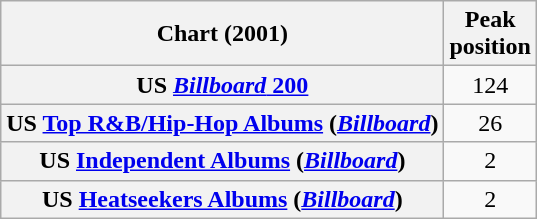<table class="wikitable sortable plainrowheaders" style="text-align:center;">
<tr>
<th scope="col">Chart (2001)</th>
<th scope="col">Peak<br>position</th>
</tr>
<tr>
<th scope="row">US <a href='#'><em>Billboard</em> 200</a></th>
<td>124</td>
</tr>
<tr>
<th scope="row">US <a href='#'>Top R&B/Hip-Hop Albums</a> (<em><a href='#'>Billboard</a></em>)</th>
<td>26</td>
</tr>
<tr>
<th scope="row">US <a href='#'>Independent Albums</a> (<em><a href='#'>Billboard</a></em>)</th>
<td>2</td>
</tr>
<tr>
<th scope="row">US <a href='#'>Heatseekers Albums</a> (<em><a href='#'>Billboard</a></em>)</th>
<td>2</td>
</tr>
</table>
